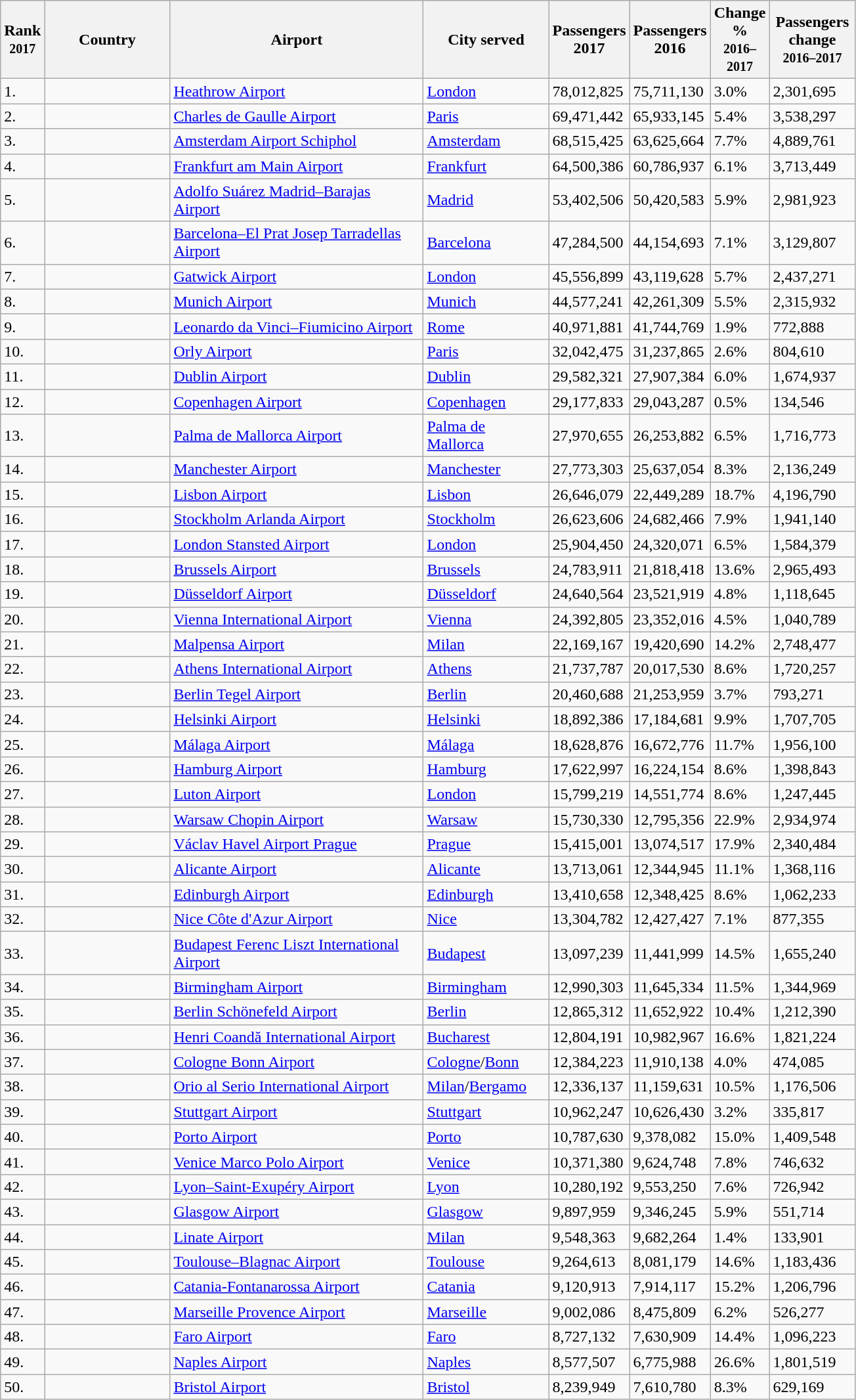<table class="wikitable sortable">
<tr>
<th>Rank<br><small>2017</small></th>
<th style="width:120px;">Country</th>
<th style="width:250px;">Airport</th>
<th style="width:120px;">City served</th>
<th>Passengers<br>2017</th>
<th>Passengers<br>2016</th>
<th style="width:40px;">Change %<br><small>2016–2017</small></th>
<th style="width:80px;">Passengers change<br><small>2016–2017</small></th>
</tr>
<tr>
<td>1.</td>
<td></td>
<td><a href='#'>Heathrow Airport</a></td>
<td><a href='#'>London</a></td>
<td>78,012,825</td>
<td>75,711,130</td>
<td>3.0%</td>
<td>2,301,695</td>
</tr>
<tr>
<td>2.</td>
<td></td>
<td><a href='#'>Charles de Gaulle Airport</a></td>
<td><a href='#'>Paris</a></td>
<td>69,471,442</td>
<td>65,933,145</td>
<td>5.4%</td>
<td>3,538,297</td>
</tr>
<tr>
<td>3.</td>
<td></td>
<td><a href='#'>Amsterdam Airport Schiphol</a></td>
<td><a href='#'>Amsterdam</a></td>
<td>68,515,425</td>
<td>63,625,664</td>
<td>7.7%</td>
<td>4,889,761</td>
</tr>
<tr>
<td>4.</td>
<td></td>
<td><a href='#'>Frankfurt am Main Airport</a></td>
<td><a href='#'>Frankfurt</a></td>
<td>64,500,386</td>
<td>60,786,937</td>
<td>6.1%</td>
<td>3,713,449</td>
</tr>
<tr>
<td>5.</td>
<td></td>
<td><a href='#'>Adolfo Suárez Madrid–Barajas Airport</a></td>
<td><a href='#'>Madrid</a></td>
<td>53,402,506</td>
<td>50,420,583</td>
<td>5.9%</td>
<td>2,981,923</td>
</tr>
<tr>
<td>6.</td>
<td></td>
<td><a href='#'>Barcelona–El Prat Josep Tarradellas Airport</a></td>
<td><a href='#'>Barcelona</a></td>
<td>47,284,500</td>
<td>44,154,693</td>
<td>7.1%</td>
<td>3,129,807</td>
</tr>
<tr>
<td>7.</td>
<td></td>
<td><a href='#'>Gatwick Airport</a></td>
<td><a href='#'>London</a></td>
<td>45,556,899</td>
<td>43,119,628</td>
<td>5.7%</td>
<td>2,437,271</td>
</tr>
<tr>
<td>8.</td>
<td></td>
<td><a href='#'>Munich Airport</a></td>
<td><a href='#'>Munich</a></td>
<td>44,577,241</td>
<td>42,261,309</td>
<td>5.5%</td>
<td>2,315,932</td>
</tr>
<tr>
<td>9.</td>
<td></td>
<td><a href='#'>Leonardo da Vinci–Fiumicino Airport</a></td>
<td><a href='#'>Rome</a></td>
<td>40,971,881</td>
<td>41,744,769</td>
<td>1.9%</td>
<td>772,888</td>
</tr>
<tr>
<td>10.</td>
<td></td>
<td><a href='#'>Orly Airport</a></td>
<td><a href='#'>Paris</a></td>
<td>32,042,475</td>
<td>31,237,865</td>
<td>2.6%</td>
<td>804,610</td>
</tr>
<tr>
<td>11.</td>
<td></td>
<td><a href='#'>Dublin Airport</a></td>
<td><a href='#'>Dublin</a></td>
<td>29,582,321</td>
<td>27,907,384</td>
<td>6.0%</td>
<td>1,674,937</td>
</tr>
<tr>
<td>12.</td>
<td></td>
<td><a href='#'>Copenhagen Airport</a></td>
<td><a href='#'>Copenhagen</a></td>
<td>29,177,833</td>
<td>29,043,287</td>
<td>0.5%</td>
<td>134,546</td>
</tr>
<tr>
<td>13.</td>
<td></td>
<td><a href='#'>Palma de Mallorca Airport</a></td>
<td><a href='#'>Palma de Mallorca</a></td>
<td>27,970,655</td>
<td>26,253,882</td>
<td>6.5%</td>
<td>1,716,773</td>
</tr>
<tr>
<td>14.</td>
<td></td>
<td><a href='#'>Manchester Airport</a></td>
<td><a href='#'>Manchester</a></td>
<td>27,773,303</td>
<td>25,637,054</td>
<td>8.3%</td>
<td>2,136,249</td>
</tr>
<tr>
<td>15.</td>
<td></td>
<td><a href='#'>Lisbon Airport</a></td>
<td><a href='#'>Lisbon</a></td>
<td>26,646,079</td>
<td>22,449,289</td>
<td>18.7%</td>
<td>4,196,790</td>
</tr>
<tr>
<td>16.</td>
<td></td>
<td><a href='#'>Stockholm Arlanda Airport</a></td>
<td><a href='#'>Stockholm</a></td>
<td>26,623,606</td>
<td>24,682,466</td>
<td>7.9%</td>
<td>1,941,140</td>
</tr>
<tr>
<td>17.</td>
<td></td>
<td><a href='#'>London Stansted Airport</a></td>
<td><a href='#'>London</a></td>
<td>25,904,450</td>
<td>24,320,071</td>
<td>6.5%</td>
<td>1,584,379</td>
</tr>
<tr>
<td>18.</td>
<td></td>
<td><a href='#'>Brussels Airport</a></td>
<td><a href='#'>Brussels</a></td>
<td>24,783,911</td>
<td>21,818,418</td>
<td>13.6%</td>
<td>2,965,493</td>
</tr>
<tr>
<td>19.</td>
<td></td>
<td><a href='#'>Düsseldorf Airport</a></td>
<td><a href='#'>Düsseldorf</a></td>
<td>24,640,564</td>
<td>23,521,919</td>
<td>4.8%</td>
<td>1,118,645</td>
</tr>
<tr>
<td>20.</td>
<td></td>
<td><a href='#'>Vienna International Airport</a></td>
<td><a href='#'>Vienna</a></td>
<td>24,392,805</td>
<td>23,352,016</td>
<td>4.5%</td>
<td>1,040,789</td>
</tr>
<tr>
<td>21.</td>
<td></td>
<td><a href='#'>Malpensa Airport</a></td>
<td><a href='#'>Milan</a></td>
<td>22,169,167</td>
<td>19,420,690</td>
<td>14.2%</td>
<td>2,748,477</td>
</tr>
<tr>
<td>22.</td>
<td></td>
<td><a href='#'>Athens International Airport</a></td>
<td><a href='#'>Athens</a></td>
<td>21,737,787</td>
<td>20,017,530</td>
<td>8.6%</td>
<td>1,720,257</td>
</tr>
<tr>
<td>23.</td>
<td></td>
<td><a href='#'>Berlin Tegel Airport</a></td>
<td><a href='#'>Berlin</a></td>
<td>20,460,688</td>
<td>21,253,959</td>
<td>3.7%</td>
<td>793,271</td>
</tr>
<tr>
<td>24.</td>
<td></td>
<td><a href='#'>Helsinki Airport</a></td>
<td><a href='#'>Helsinki</a></td>
<td>18,892,386</td>
<td>17,184,681</td>
<td>9.9%</td>
<td>1,707,705</td>
</tr>
<tr>
<td>25.</td>
<td></td>
<td><a href='#'>Málaga Airport</a></td>
<td><a href='#'>Málaga</a></td>
<td>18,628,876</td>
<td>16,672,776</td>
<td>11.7%</td>
<td>1,956,100</td>
</tr>
<tr>
<td>26.</td>
<td></td>
<td><a href='#'>Hamburg Airport</a></td>
<td><a href='#'>Hamburg</a></td>
<td>17,622,997</td>
<td>16,224,154</td>
<td>8.6%</td>
<td>1,398,843</td>
</tr>
<tr>
<td>27.</td>
<td></td>
<td><a href='#'>Luton Airport</a></td>
<td><a href='#'>London</a></td>
<td>15,799,219</td>
<td>14,551,774</td>
<td>8.6%</td>
<td>1,247,445</td>
</tr>
<tr>
<td>28.</td>
<td></td>
<td><a href='#'>Warsaw Chopin Airport</a></td>
<td><a href='#'>Warsaw</a></td>
<td>15,730,330</td>
<td>12,795,356</td>
<td>22.9%</td>
<td>2,934,974</td>
</tr>
<tr>
<td>29.</td>
<td></td>
<td><a href='#'>Václav Havel Airport Prague</a></td>
<td><a href='#'>Prague</a></td>
<td>15,415,001</td>
<td>13,074,517</td>
<td>17.9%</td>
<td>2,340,484</td>
</tr>
<tr>
<td>30.</td>
<td></td>
<td><a href='#'>Alicante Airport</a></td>
<td><a href='#'>Alicante</a></td>
<td>13,713,061</td>
<td>12,344,945</td>
<td>11.1%</td>
<td>1,368,116</td>
</tr>
<tr>
<td>31.</td>
<td></td>
<td><a href='#'>Edinburgh Airport</a></td>
<td><a href='#'>Edinburgh</a></td>
<td>13,410,658</td>
<td>12,348,425</td>
<td>8.6%</td>
<td>1,062,233</td>
</tr>
<tr>
<td>32.</td>
<td></td>
<td><a href='#'>Nice Côte d'Azur Airport</a></td>
<td><a href='#'>Nice</a></td>
<td>13,304,782</td>
<td>12,427,427</td>
<td>7.1%</td>
<td>877,355</td>
</tr>
<tr>
<td>33.</td>
<td></td>
<td><a href='#'>Budapest Ferenc Liszt International Airport</a></td>
<td><a href='#'>Budapest</a></td>
<td>13,097,239</td>
<td>11,441,999</td>
<td>14.5%</td>
<td>1,655,240</td>
</tr>
<tr>
<td>34.</td>
<td></td>
<td><a href='#'>Birmingham Airport</a></td>
<td><a href='#'>Birmingham</a></td>
<td>12,990,303</td>
<td>11,645,334</td>
<td>11.5%</td>
<td>1,344,969</td>
</tr>
<tr>
<td>35.</td>
<td></td>
<td><a href='#'>Berlin Schönefeld Airport</a></td>
<td><a href='#'>Berlin</a></td>
<td>12,865,312</td>
<td>11,652,922</td>
<td>10.4%</td>
<td>1,212,390</td>
</tr>
<tr>
<td>36.</td>
<td></td>
<td><a href='#'>Henri Coandă International Airport</a></td>
<td><a href='#'>Bucharest</a></td>
<td>12,804,191</td>
<td>10,982,967</td>
<td>16.6%</td>
<td>1,821,224</td>
</tr>
<tr>
<td>37.</td>
<td></td>
<td><a href='#'>Cologne Bonn Airport</a></td>
<td><a href='#'>Cologne</a>/<a href='#'>Bonn</a></td>
<td>12,384,223</td>
<td>11,910,138</td>
<td>4.0%</td>
<td>474,085</td>
</tr>
<tr>
<td>38.</td>
<td></td>
<td><a href='#'>Orio al Serio International Airport</a></td>
<td><a href='#'>Milan</a>/<a href='#'>Bergamo</a></td>
<td>12,336,137</td>
<td>11,159,631</td>
<td>10.5%</td>
<td>1,176,506</td>
</tr>
<tr>
<td>39.</td>
<td></td>
<td><a href='#'>Stuttgart Airport</a></td>
<td><a href='#'>Stuttgart</a></td>
<td>10,962,247</td>
<td>10,626,430</td>
<td>3.2%</td>
<td>335,817</td>
</tr>
<tr>
<td>40.</td>
<td></td>
<td><a href='#'>Porto Airport</a></td>
<td><a href='#'>Porto</a></td>
<td>10,787,630</td>
<td>9,378,082</td>
<td>15.0%</td>
<td>1,409,548</td>
</tr>
<tr>
<td>41.</td>
<td></td>
<td><a href='#'>Venice Marco Polo Airport</a></td>
<td><a href='#'>Venice</a></td>
<td>10,371,380</td>
<td>9,624,748</td>
<td>7.8%</td>
<td>746,632</td>
</tr>
<tr>
<td>42.</td>
<td></td>
<td><a href='#'>Lyon–Saint-Exupéry Airport</a></td>
<td><a href='#'>Lyon</a></td>
<td>10,280,192</td>
<td>9,553,250</td>
<td>7.6%</td>
<td>726,942</td>
</tr>
<tr>
<td>43.</td>
<td></td>
<td><a href='#'>Glasgow Airport</a></td>
<td><a href='#'>Glasgow</a></td>
<td>9,897,959</td>
<td>9,346,245</td>
<td>5.9%</td>
<td>551,714</td>
</tr>
<tr>
<td>44.</td>
<td></td>
<td><a href='#'>Linate Airport</a></td>
<td><a href='#'>Milan</a></td>
<td>9,548,363</td>
<td>9,682,264</td>
<td>1.4%</td>
<td>133,901</td>
</tr>
<tr>
<td>45.</td>
<td></td>
<td><a href='#'>Toulouse–Blagnac Airport</a></td>
<td><a href='#'>Toulouse</a></td>
<td>9,264,613</td>
<td>8,081,179</td>
<td>14.6%</td>
<td>1,183,436</td>
</tr>
<tr>
<td>46.</td>
<td></td>
<td><a href='#'>Catania-Fontanarossa Airport</a></td>
<td><a href='#'>Catania</a></td>
<td>9,120,913</td>
<td>7,914,117</td>
<td>15.2%</td>
<td>1,206,796</td>
</tr>
<tr>
<td>47.</td>
<td></td>
<td><a href='#'>Marseille Provence Airport</a></td>
<td><a href='#'>Marseille</a></td>
<td>9,002,086</td>
<td>8,475,809</td>
<td>6.2%</td>
<td>526,277</td>
</tr>
<tr>
<td>48.</td>
<td></td>
<td><a href='#'>Faro Airport</a></td>
<td><a href='#'>Faro</a></td>
<td>8,727,132</td>
<td>7,630,909</td>
<td>14.4%</td>
<td>1,096,223</td>
</tr>
<tr>
<td>49.</td>
<td></td>
<td><a href='#'>Naples Airport</a></td>
<td><a href='#'>Naples</a></td>
<td>8,577,507</td>
<td>6,775,988</td>
<td>26.6%</td>
<td>1,801,519</td>
</tr>
<tr>
<td>50.</td>
<td></td>
<td><a href='#'>Bristol Airport</a></td>
<td><a href='#'>Bristol</a></td>
<td>8,239,949</td>
<td>7,610,780</td>
<td>8.3%</td>
<td>629,169</td>
</tr>
</table>
